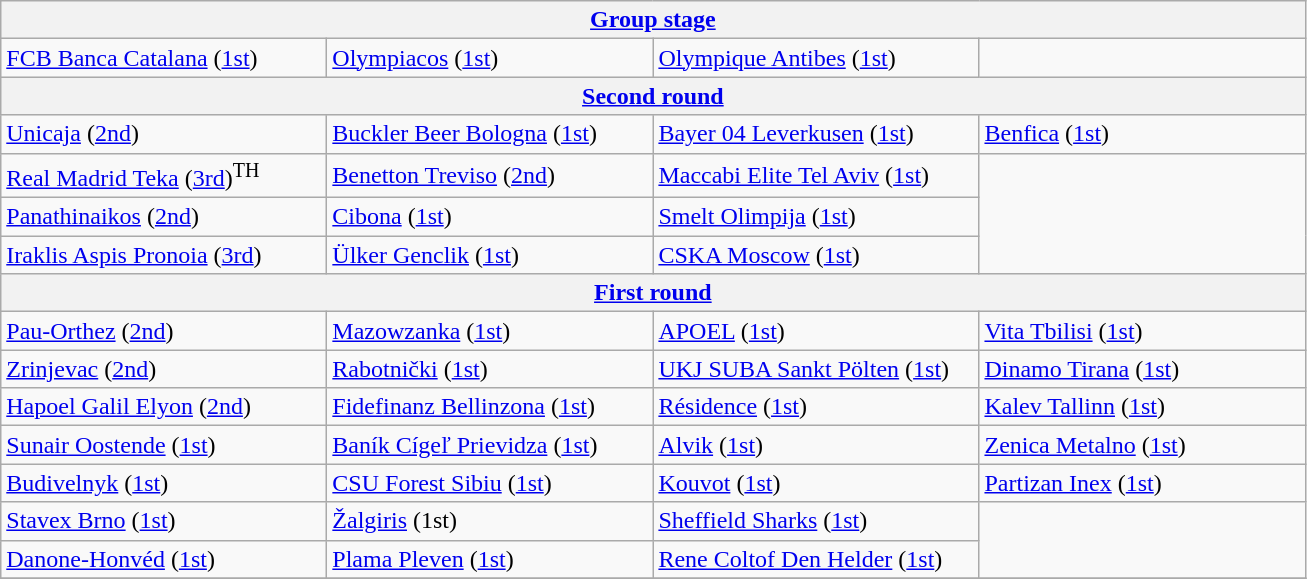<table class="wikitable" style="white-space: nowrap;">
<tr>
<th colspan=4><a href='#'>Group stage</a></th>
</tr>
<tr>
<td width=210> <a href='#'>FCB Banca Catalana</a> (<a href='#'>1st</a>)</td>
<td width=210> <a href='#'>Olympiacos</a> (<a href='#'>1st</a>)</td>
<td width=210> <a href='#'>Olympique Antibes</a> (<a href='#'>1st</a>)</td>
<td width=210></td>
</tr>
<tr>
<th colspan=4><a href='#'>Second round</a></th>
</tr>
<tr>
<td width=210> <a href='#'>Unicaja</a> (<a href='#'>2nd</a>)</td>
<td width=210> <a href='#'>Buckler Beer Bologna</a> (<a href='#'>1st</a>)</td>
<td width=210> <a href='#'>Bayer 04 Leverkusen</a> (<a href='#'>1st</a>)</td>
<td width=210> <a href='#'>Benfica</a> (<a href='#'>1st</a>)</td>
</tr>
<tr>
<td width=210> <a href='#'>Real Madrid Teka</a> (<a href='#'>3rd</a>)<sup>TH</sup></td>
<td width=210> <a href='#'>Benetton Treviso</a> (<a href='#'>2nd</a>)</td>
<td width=210> <a href='#'>Maccabi Elite Tel Aviv</a> (<a href='#'>1st</a>)</td>
<td rowspan="3" width="210"></td>
</tr>
<tr>
<td width=210> <a href='#'>Panathinaikos</a> (<a href='#'>2nd</a>)</td>
<td width=210> <a href='#'>Cibona</a> (<a href='#'>1st</a>)</td>
<td width=210> <a href='#'>Smelt Olimpija</a> (<a href='#'>1st</a>)</td>
</tr>
<tr>
<td width=210> <a href='#'>Iraklis Aspis Pronoia</a> (<a href='#'>3rd</a>)</td>
<td width=210> <a href='#'>Ülker Genclik</a> (<a href='#'>1st</a>)</td>
<td width=210> <a href='#'>CSKA Moscow</a> (<a href='#'>1st</a>)</td>
</tr>
<tr>
<th colspan=4><a href='#'>First round</a></th>
</tr>
<tr>
<td width="210"> <a href='#'>Pau-Orthez</a> (<a href='#'>2nd</a>)</td>
<td width="210"> <a href='#'>Mazowzanka</a> (<a href='#'>1st</a>)</td>
<td width="210"> <a href='#'>APOEL</a> (<a href='#'>1st</a>)</td>
<td width="210"> <a href='#'>Vita Tbilisi</a> (<a href='#'>1st</a>)</td>
</tr>
<tr>
<td width="210"> <a href='#'>Zrinjevac</a> (<a href='#'>2nd</a>)</td>
<td width="210"> <a href='#'>Rabotnički</a> (<a href='#'>1st</a>)</td>
<td width="210"> <a href='#'>UKJ SUBA Sankt Pölten</a> (<a href='#'>1st</a>)</td>
<td width="210"> <a href='#'>Dinamo Tirana</a> (<a href='#'>1st</a>)</td>
</tr>
<tr>
<td> <a href='#'>Hapoel Galil Elyon</a> (<a href='#'>2nd</a>)</td>
<td> <a href='#'>Fidefinanz Bellinzona</a> (<a href='#'>1st</a>)</td>
<td> <a href='#'>Résidence</a> (<a href='#'>1st</a>)</td>
<td> <a href='#'>Kalev Tallinn</a> (<a href='#'>1st</a>)</td>
</tr>
<tr>
<td width="210"> <a href='#'>Sunair Oostende</a> (<a href='#'>1st</a>)</td>
<td width="210"> <a href='#'>Baník Cígeľ Prievidza</a> (<a href='#'>1st</a>)</td>
<td width="210"> <a href='#'>Alvik</a> (<a href='#'>1st</a>)</td>
<td width="210"> <a href='#'>Zenica Metalno</a> (<a href='#'>1st</a>)</td>
</tr>
<tr>
<td width="210"> <a href='#'>Budivelnyk</a> (<a href='#'>1st</a>)</td>
<td width="210"> <a href='#'>CSU Forest Sibiu</a> (<a href='#'>1st</a>)</td>
<td width="210"> <a href='#'>Kouvot</a> (<a href='#'>1st</a>)</td>
<td width="210"> <a href='#'>Partizan Inex</a> (<a href='#'>1st</a>)</td>
</tr>
<tr>
<td width="210"> <a href='#'>Stavex Brno</a> (<a href='#'>1st</a>)</td>
<td width="210"> <a href='#'>Žalgiris</a> (1st)</td>
<td width="210"> <a href='#'>Sheffield Sharks</a> (<a href='#'>1st</a>)</td>
<td rowspan="2" width="210"></td>
</tr>
<tr>
<td width="210"> <a href='#'>Danone-Honvéd</a> (<a href='#'>1st</a>)</td>
<td width="210"> <a href='#'>Plama Pleven</a> (<a href='#'>1st</a>)</td>
<td width="210"> <a href='#'>Rene Coltof Den Helder</a> (<a href='#'>1st</a>)</td>
</tr>
<tr>
</tr>
</table>
